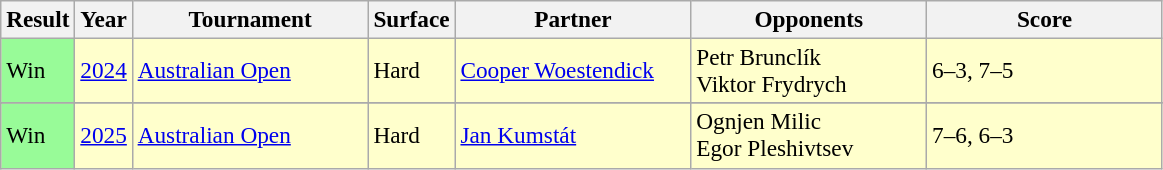<table class="wikitable" style=font-size:97%>
<tr>
<th>Result</th>
<th>Year</th>
<th width=150>Tournament</th>
<th>Surface</th>
<th width=150>Partner</th>
<th width=150>Opponents</th>
<th width=150>Score</th>
</tr>
<tr style="background:#ffc;">
<td bgcolor=98fb98>Win</td>
<td><a href='#'>2024</a></td>
<td><a href='#'>Australian Open</a></td>
<td>Hard</td>
<td> <a href='#'>Cooper Woestendick</a></td>
<td> Petr Brunclík<br> Viktor Frydrych</td>
<td>6–3, 7–5</td>
</tr>
<tr>
</tr>
<tr style="background:#ffc;">
<td bgcolor=98fb98>Win</td>
<td><a href='#'>2025</a></td>
<td><a href='#'>Australian Open</a></td>
<td>Hard</td>
<td> <a href='#'>Jan Kumstát</a></td>
<td> Ognjen Milic<br> Egor Pleshivtsev</td>
<td>7–6, 6–3</td>
</tr>
</table>
